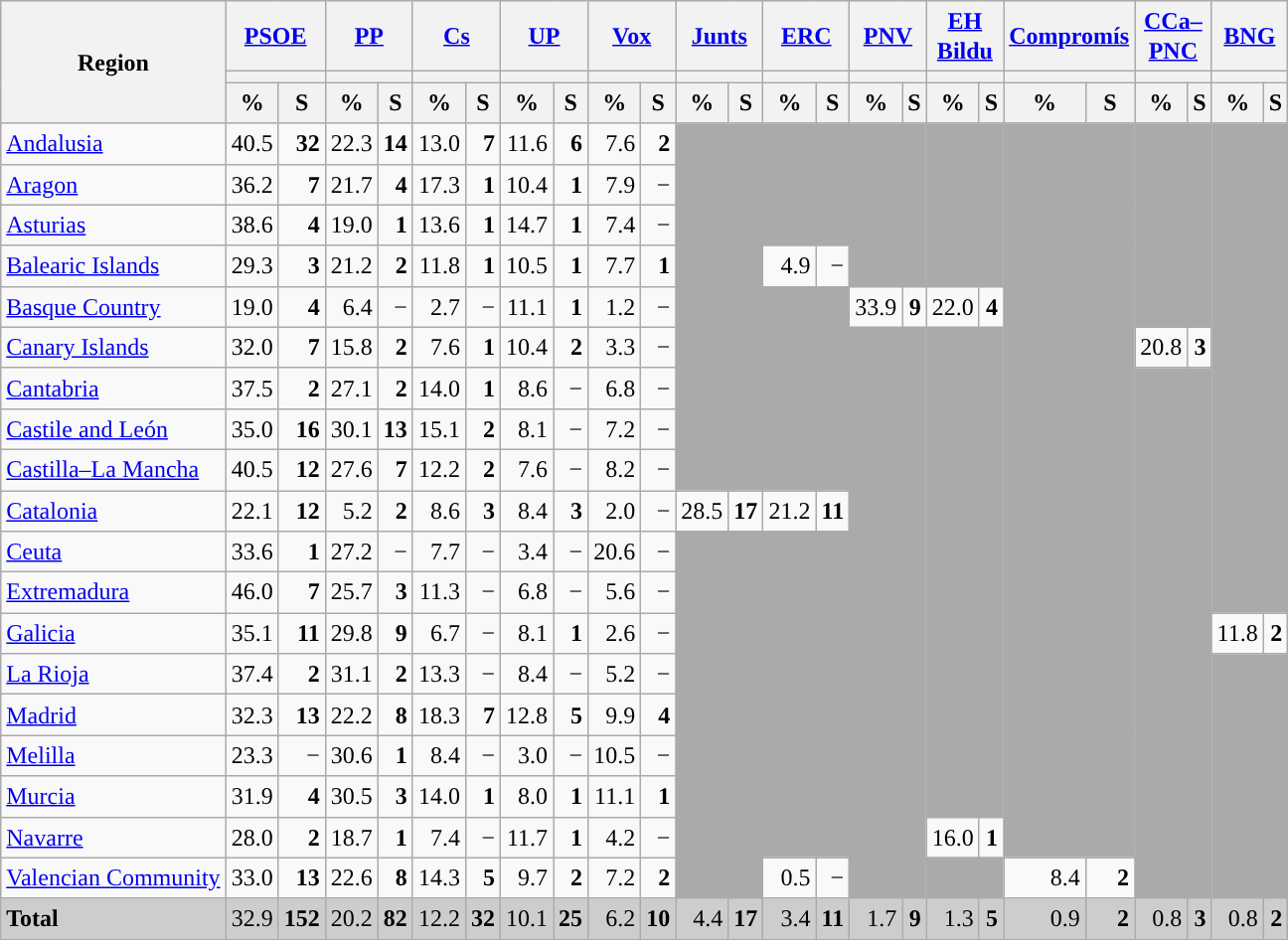<table class="wikitable sortable" style="text-align:right; line-height:20px;">
<tr>
<th rowspan="3">Region</th>
<th colspan="2" width="30px" class="unsortable"><a href='#'>PSOE</a></th>
<th colspan="2" width="30px" class="unsortable"><a href='#'>PP</a></th>
<th colspan="2" width="30px" class="unsortable"><a href='#'>Cs</a></th>
<th colspan="2" width="30px" class="unsortable"><a href='#'>UP</a></th>
<th colspan="2" width="30px" class="unsortable"><a href='#'>Vox</a></th>
<th colspan="2" width="30px" class="unsortable"><a href='#'>Junts</a></th>
<th colspan="2" width="30px" class="unsortable"><a href='#'>ERC</a></th>
<th colspan="2" width="30px" class="unsortable"><a href='#'>PNV</a></th>
<th colspan="2" width="30px" class="unsortable"><a href='#'>EH Bildu</a></th>
<th colspan="2" width="30px" class="unsortable"><a href='#'>Compromís</a></th>
<th colspan="2" width="30px" class="unsortable"><a href='#'>CCa–PNC</a></th>
<th colspan="2" width="30px" class="unsortable"><a href='#'>BNG</a></th>
</tr>
<tr>
<th colspan="2" style="background:"></th>
<th colspan="2" style="background:"></th>
<th colspan="2" style="background:"></th>
<th colspan="2" style="background:"></th>
<th colspan="2" style="background:"></th>
<th colspan="2" style="background:"></th>
<th colspan="2" style="background:"></th>
<th colspan="2" style="background:"></th>
<th colspan="2" style="background:"></th>
<th colspan="2" style="background:"></th>
<th colspan="2" style="background:"></th>
<th colspan="2" style="background:"></th>
</tr>
<tr>
<th data-sort-type="number">%</th>
<th data-sort-type="number">S</th>
<th data-sort-type="number">%</th>
<th data-sort-type="number">S</th>
<th data-sort-type="number">%</th>
<th data-sort-type="number">S</th>
<th data-sort-type="number">%</th>
<th data-sort-type="number">S</th>
<th data-sort-type="number">%</th>
<th data-sort-type="number">S</th>
<th data-sort-type="number">%</th>
<th data-sort-type="number">S</th>
<th data-sort-type="number">%</th>
<th data-sort-type="number">S</th>
<th data-sort-type="number">%</th>
<th data-sort-type="number">S</th>
<th data-sort-type="number">%</th>
<th data-sort-type="number">S</th>
<th data-sort-type="number">%</th>
<th data-sort-type="number">S</th>
<th data-sort-type="number">%</th>
<th data-sort-type="number">S</th>
<th data-sort-type="number">%</th>
<th data-sort-type="number">S</th>
</tr>
<tr>
<td align="left"><a href='#'>Andalusia</a></td>
<td style="background:">40.5</td>
<td><strong>32</strong></td>
<td>22.3</td>
<td><strong>14</strong></td>
<td>13.0</td>
<td><strong>7</strong></td>
<td>11.6</td>
<td><strong>6</strong></td>
<td>7.6</td>
<td><strong>2</strong></td>
<td colspan="2" rowspan="9" bgcolor="#AAAAAA"></td>
<td colspan="2" rowspan="3" bgcolor="#AAAAAA"></td>
<td colspan="2" rowspan="4" bgcolor="#AAAAAA"></td>
<td colspan="2" rowspan="4" bgcolor="#AAAAAA"></td>
<td colspan="2" rowspan="18" bgcolor="#AAAAAA"></td>
<td colspan="2" rowspan="5" bgcolor="#AAAAAA"></td>
<td colspan="2" rowspan="12" bgcolor="#AAAAAA"></td>
</tr>
<tr>
<td align="left"><a href='#'>Aragon</a></td>
<td style="background:">36.2</td>
<td><strong>7</strong></td>
<td>21.7</td>
<td><strong>4</strong></td>
<td>17.3</td>
<td><strong>1</strong></td>
<td>10.4</td>
<td><strong>1</strong></td>
<td>7.9</td>
<td>−</td>
</tr>
<tr>
<td align="left"><a href='#'>Asturias</a></td>
<td style="background:">38.6</td>
<td><strong>4</strong></td>
<td>19.0</td>
<td><strong>1</strong></td>
<td>13.6</td>
<td><strong>1</strong></td>
<td>14.7</td>
<td><strong>1</strong></td>
<td>7.4</td>
<td>−</td>
</tr>
<tr>
<td align="left"><a href='#'>Balearic Islands</a></td>
<td style="background:">29.3</td>
<td><strong>3</strong></td>
<td>21.2</td>
<td><strong>2</strong></td>
<td>11.8</td>
<td><strong>1</strong></td>
<td>10.5</td>
<td><strong>1</strong></td>
<td>7.7</td>
<td><strong>1</strong></td>
<td>4.9</td>
<td>−</td>
</tr>
<tr>
<td align="left"><a href='#'>Basque Country</a></td>
<td>19.0</td>
<td><strong>4</strong></td>
<td>6.4</td>
<td>−</td>
<td>2.7</td>
<td>−</td>
<td>11.1</td>
<td><strong>1</strong></td>
<td>1.2</td>
<td>−</td>
<td colspan="2" rowspan="5" bgcolor="#AAAAAA"></td>
<td style="background:">33.9</td>
<td><strong>9</strong></td>
<td>22.0</td>
<td><strong>4</strong></td>
</tr>
<tr>
<td align="left"><a href='#'>Canary Islands</a></td>
<td style="background:">32.0</td>
<td><strong>7</strong></td>
<td>15.8</td>
<td><strong>2</strong></td>
<td>7.6</td>
<td><strong>1</strong></td>
<td>10.4</td>
<td><strong>2</strong></td>
<td>3.3</td>
<td>−</td>
<td colspan="2" rowspan="14" bgcolor="#AAAAAA"></td>
<td colspan="2" rowspan="12" bgcolor="#AAAAAA"></td>
<td>20.8</td>
<td><strong>3</strong></td>
</tr>
<tr>
<td align="left"><a href='#'>Cantabria</a></td>
<td style="background:">37.5</td>
<td><strong>2</strong></td>
<td>27.1</td>
<td><strong>2</strong></td>
<td>14.0</td>
<td><strong>1</strong></td>
<td>8.6</td>
<td>−</td>
<td>6.8</td>
<td>−</td>
<td colspan="2" rowspan="13" bgcolor="#AAAAAA"></td>
</tr>
<tr>
<td align="left"><a href='#'>Castile and León</a></td>
<td style="background:">35.0</td>
<td><strong>16</strong></td>
<td>30.1</td>
<td><strong>13</strong></td>
<td>15.1</td>
<td><strong>2</strong></td>
<td>8.1</td>
<td>−</td>
<td>7.2</td>
<td>−</td>
</tr>
<tr>
<td align="left"><a href='#'>Castilla–La Mancha</a></td>
<td style="background:">40.5</td>
<td><strong>12</strong></td>
<td>27.6</td>
<td><strong>7</strong></td>
<td>12.2</td>
<td><strong>2</strong></td>
<td>7.6</td>
<td>−</td>
<td>8.2</td>
<td>−</td>
</tr>
<tr>
<td align="left"><a href='#'>Catalonia</a></td>
<td>22.1</td>
<td><strong>12</strong></td>
<td>5.2</td>
<td><strong>2</strong></td>
<td>8.6</td>
<td><strong>3</strong></td>
<td>8.4</td>
<td><strong>3</strong></td>
<td>2.0</td>
<td>−</td>
<td style="background:">28.5</td>
<td><strong>17</strong></td>
<td>21.2</td>
<td><strong>11</strong></td>
</tr>
<tr>
<td align="left"><a href='#'>Ceuta</a></td>
<td style="background:">33.6</td>
<td><strong>1</strong></td>
<td>27.2</td>
<td>−</td>
<td>7.7</td>
<td>−</td>
<td>3.4</td>
<td>−</td>
<td>20.6</td>
<td>−</td>
<td colspan="2" rowspan="9" bgcolor="#AAAAAA"></td>
<td colspan="2" rowspan="8" bgcolor="#AAAAAA"></td>
</tr>
<tr>
<td align="left"><a href='#'>Extremadura</a></td>
<td style="background:">46.0</td>
<td><strong>7</strong></td>
<td>25.7</td>
<td><strong>3</strong></td>
<td>11.3</td>
<td>−</td>
<td>6.8</td>
<td>−</td>
<td>5.6</td>
<td>−</td>
</tr>
<tr>
<td align="left"><a href='#'>Galicia</a></td>
<td style="background:">35.1</td>
<td><strong>11</strong></td>
<td>29.8</td>
<td><strong>9</strong></td>
<td>6.7</td>
<td>−</td>
<td>8.1</td>
<td><strong>1</strong></td>
<td>2.6</td>
<td>−</td>
<td>11.8</td>
<td><strong>2</strong></td>
</tr>
<tr>
<td align="left"><a href='#'>La Rioja</a></td>
<td style="background:">37.4</td>
<td><strong>2</strong></td>
<td>31.1</td>
<td><strong>2</strong></td>
<td>13.3</td>
<td>−</td>
<td>8.4</td>
<td>−</td>
<td>5.2</td>
<td>−</td>
<td colspan="2" rowspan="6" bgcolor="#AAAAAA"></td>
</tr>
<tr>
<td align="left"><a href='#'>Madrid</a></td>
<td style="background:">32.3</td>
<td><strong>13</strong></td>
<td>22.2</td>
<td><strong>8</strong></td>
<td>18.3</td>
<td><strong>7</strong></td>
<td>12.8</td>
<td><strong>5</strong></td>
<td>9.9</td>
<td><strong>4</strong></td>
</tr>
<tr>
<td align="left"><a href='#'>Melilla</a></td>
<td>23.3</td>
<td>−</td>
<td style="background:">30.6</td>
<td><strong>1</strong></td>
<td>8.4</td>
<td>−</td>
<td>3.0</td>
<td>−</td>
<td>10.5</td>
<td>−</td>
</tr>
<tr>
<td align="left"><a href='#'>Murcia</a></td>
<td style="background:">31.9</td>
<td><strong>4</strong></td>
<td>30.5</td>
<td><strong>3</strong></td>
<td>14.0</td>
<td><strong>1</strong></td>
<td>8.0</td>
<td><strong>1</strong></td>
<td>11.1</td>
<td><strong>1</strong></td>
</tr>
<tr>
<td align="left"><a href='#'>Navarre</a></td>
<td style="background:">28.0</td>
<td><strong>2</strong></td>
<td>18.7</td>
<td><strong>1</strong></td>
<td>7.4</td>
<td>−</td>
<td>11.7</td>
<td><strong>1</strong></td>
<td>4.2</td>
<td>−</td>
<td>16.0</td>
<td><strong>1</strong></td>
</tr>
<tr>
<td align="left"><a href='#'>Valencian Community</a></td>
<td style="background:">33.0</td>
<td><strong>13</strong></td>
<td>22.6</td>
<td><strong>8</strong></td>
<td>14.3</td>
<td><strong>5</strong></td>
<td>9.7</td>
<td><strong>2</strong></td>
<td>7.2</td>
<td><strong>2</strong></td>
<td>0.5</td>
<td>−</td>
<td colspan="2" bgcolor="#AAAAAA"></td>
<td>8.4</td>
<td><strong>2</strong></td>
</tr>
<tr style="background:#CDCDCD;">
<td align="left"><strong>Total</strong></td>
<td style="background:">32.9</td>
<td><strong>152</strong></td>
<td>20.2</td>
<td><strong>82</strong></td>
<td>12.2</td>
<td><strong>32</strong></td>
<td>10.1</td>
<td><strong>25</strong></td>
<td>6.2</td>
<td><strong>10</strong></td>
<td>4.4</td>
<td><strong>17</strong></td>
<td>3.4</td>
<td><strong>11</strong></td>
<td>1.7</td>
<td><strong>9</strong></td>
<td>1.3</td>
<td><strong>5</strong></td>
<td>0.9</td>
<td><strong>2</strong></td>
<td>0.8</td>
<td><strong>3</strong></td>
<td>0.8</td>
<td><strong>2</strong></td>
</tr>
</table>
